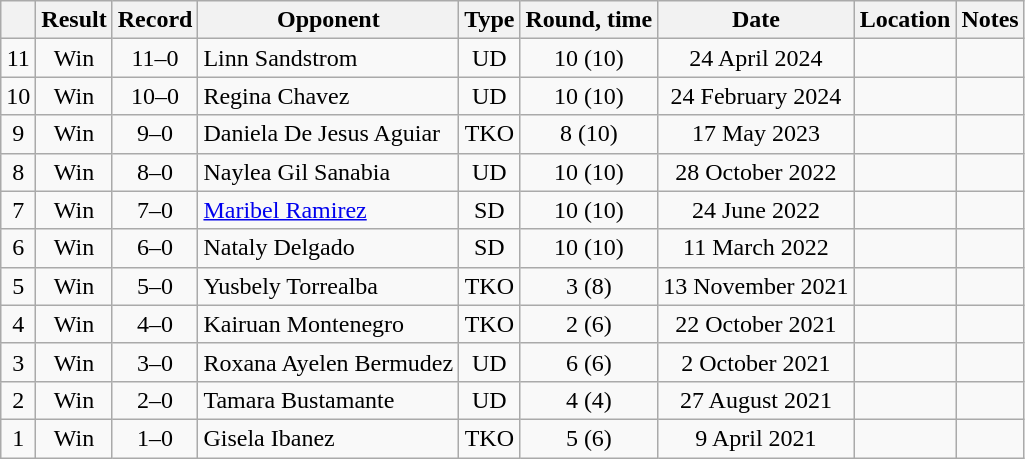<table class="wikitable" style="text-align:center">
<tr>
<th></th>
<th>Result</th>
<th>Record</th>
<th>Opponent</th>
<th>Type</th>
<th>Round, time</th>
<th>Date</th>
<th>Location</th>
<th>Notes</th>
</tr>
<tr>
<td>11</td>
<td>Win</td>
<td>11–0</td>
<td align=left>Linn Sandstrom</td>
<td>UD</td>
<td>10 (10)</td>
<td>24 April 2024</td>
<td align=left></td>
<td align=left></td>
</tr>
<tr>
<td>10</td>
<td>Win</td>
<td>10–0</td>
<td align=left>Regina Chavez</td>
<td>UD</td>
<td>10 (10)</td>
<td>24 February 2024</td>
<td align=left></td>
<td align=left></td>
</tr>
<tr>
<td>9</td>
<td>Win</td>
<td>9–0</td>
<td align=left>Daniela De Jesus Aguiar</td>
<td>TKO</td>
<td>8 (10)</td>
<td>17 May 2023</td>
<td align=left></td>
<td align=left></td>
</tr>
<tr>
<td>8</td>
<td>Win</td>
<td>8–0</td>
<td align=left>Naylea Gil Sanabia</td>
<td>UD</td>
<td>10 (10)</td>
<td>28 October 2022</td>
<td align=left></td>
<td align=left></td>
</tr>
<tr>
<td>7</td>
<td>Win</td>
<td>7–0</td>
<td align=left><a href='#'>Maribel Ramirez</a></td>
<td>SD</td>
<td>10 (10)</td>
<td>24 June 2022</td>
<td align=left></td>
<td align=left></td>
</tr>
<tr>
<td>6</td>
<td>Win</td>
<td>6–0</td>
<td align=left>Nataly Delgado</td>
<td>SD</td>
<td>10 (10)</td>
<td>11 March 2022</td>
<td align=left></td>
<td></td>
</tr>
<tr>
<td>5</td>
<td>Win</td>
<td>5–0</td>
<td align=left>Yusbely Torrealba</td>
<td>TKO</td>
<td>3 (8)</td>
<td>13 November 2021</td>
<td align=left></td>
<td></td>
</tr>
<tr>
<td>4</td>
<td>Win</td>
<td>4–0</td>
<td align=left>Kairuan Montenegro</td>
<td>TKO</td>
<td>2 (6)</td>
<td>22 October 2021</td>
<td align=left></td>
<td></td>
</tr>
<tr>
<td>3</td>
<td>Win</td>
<td>3–0</td>
<td align=left>Roxana Ayelen Bermudez</td>
<td>UD</td>
<td>6 (6)</td>
<td>2 October 2021</td>
<td align=left></td>
<td></td>
</tr>
<tr>
<td>2</td>
<td>Win</td>
<td>2–0</td>
<td align=left>Tamara Bustamante</td>
<td>UD</td>
<td>4 (4)</td>
<td>27 August 2021</td>
<td align=left></td>
<td></td>
</tr>
<tr>
<td>1</td>
<td>Win</td>
<td>1–0</td>
<td align=left>Gisela Ibanez</td>
<td>TKO</td>
<td>5 (6)</td>
<td>9 April 2021</td>
<td align=left></td>
<td></td>
</tr>
</table>
